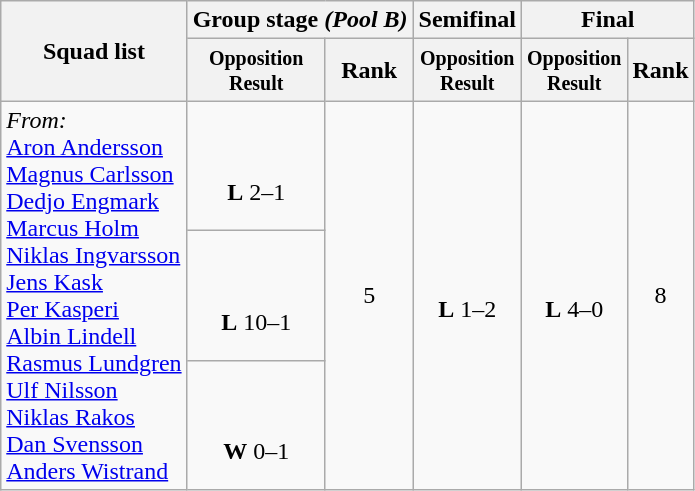<table class=wikitable style="font-size:100%">
<tr>
<th rowspan="2">Squad list</th>
<th colspan="2">Group stage <em>(Pool B)</em></th>
<th>Semifinal</th>
<th colspan="2">Final</th>
</tr>
<tr>
<th style="line-height:1em"><small>Opposition<br>Result</small></th>
<th>Rank</th>
<th style="line-height:1em"><small>Opposition<br>Result</small></th>
<th style="line-height:1em"><small>Opposition<br>Result</small></th>
<th>Rank</th>
</tr>
<tr>
<td rowspan="3"><em>From:</em><br><a href='#'>Aron Andersson</a>
<br><a href='#'>Magnus Carlsson</a>
<br><a href='#'>Dedjo Engmark</a>
<br><a href='#'>Marcus Holm</a>
<br><a href='#'>Niklas Ingvarsson</a>
<br><a href='#'>Jens Kask</a>
<br><a href='#'>Per Kasperi</a>
<br><a href='#'>Albin Lindell</a>
<br><a href='#'>Rasmus Lundgren</a>
<br><a href='#'>Ulf Nilsson</a>
<br><a href='#'>Niklas Rakos</a>
<br><a href='#'>Dan Svensson</a>
<br><a href='#'>Anders Wistrand</a></td>
<td align="center"> <br><br><strong>L</strong> 2–1</td>
<td rowspan="3" align="center">5</td>
<td rowspan="3" align="center"><br><strong>L</strong> 1–2</td>
<td rowspan="3" align="center"><br><strong>L</strong> 4–0</td>
<td rowspan="3" align="center">8</td>
</tr>
<tr>
<td align="center"> <br><br><strong>L</strong> 10–1</td>
</tr>
<tr>
<td align="center"> <br><br><strong>W</strong> 0–1</td>
</tr>
</table>
